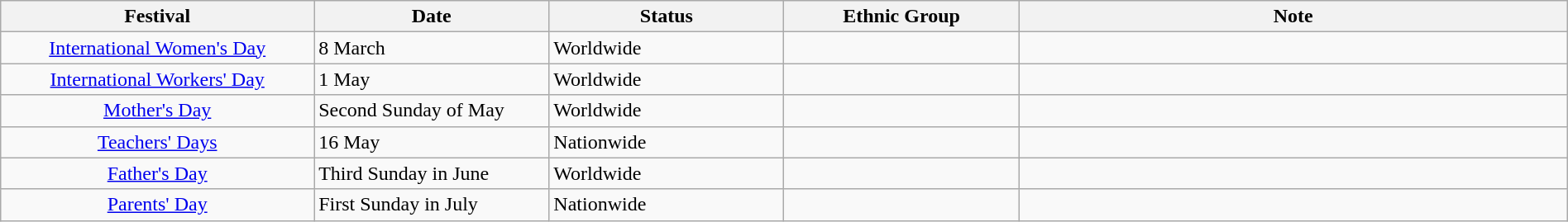<table class="wikitable" width="100%">
<tr>
<th width="20%">Festival</th>
<th width="15%">Date</th>
<th width="15%">Status</th>
<th width="15%">Ethnic Group</th>
<th width="35%">Note</th>
</tr>
<tr>
<td style="text-align:center;"><a href='#'>International Women's Day</a></td>
<td>8 March</td>
<td>Worldwide</td>
<td></td>
<td></td>
</tr>
<tr>
<td style="text-align:center;"><a href='#'>International Workers' Day</a></td>
<td>1 May</td>
<td>Worldwide</td>
<td></td>
<td></td>
</tr>
<tr>
<td style="text-align:center;"><a href='#'>Mother's Day</a></td>
<td>Second Sunday of May</td>
<td>Worldwide</td>
<td></td>
<td></td>
</tr>
<tr>
<td style="text-align:center;"><a href='#'>Teachers' Days</a></td>
<td>16 May</td>
<td>Nationwide</td>
<td></td>
<td></td>
</tr>
<tr>
<td style="text-align:center;"><a href='#'>Father's Day</a></td>
<td>Third Sunday in June</td>
<td>Worldwide</td>
<td></td>
<td></td>
</tr>
<tr>
<td style="text-align:center;"><a href='#'>Parents' Day</a></td>
<td>First Sunday in July</td>
<td>Nationwide</td>
<td></td>
<td></td>
</tr>
</table>
